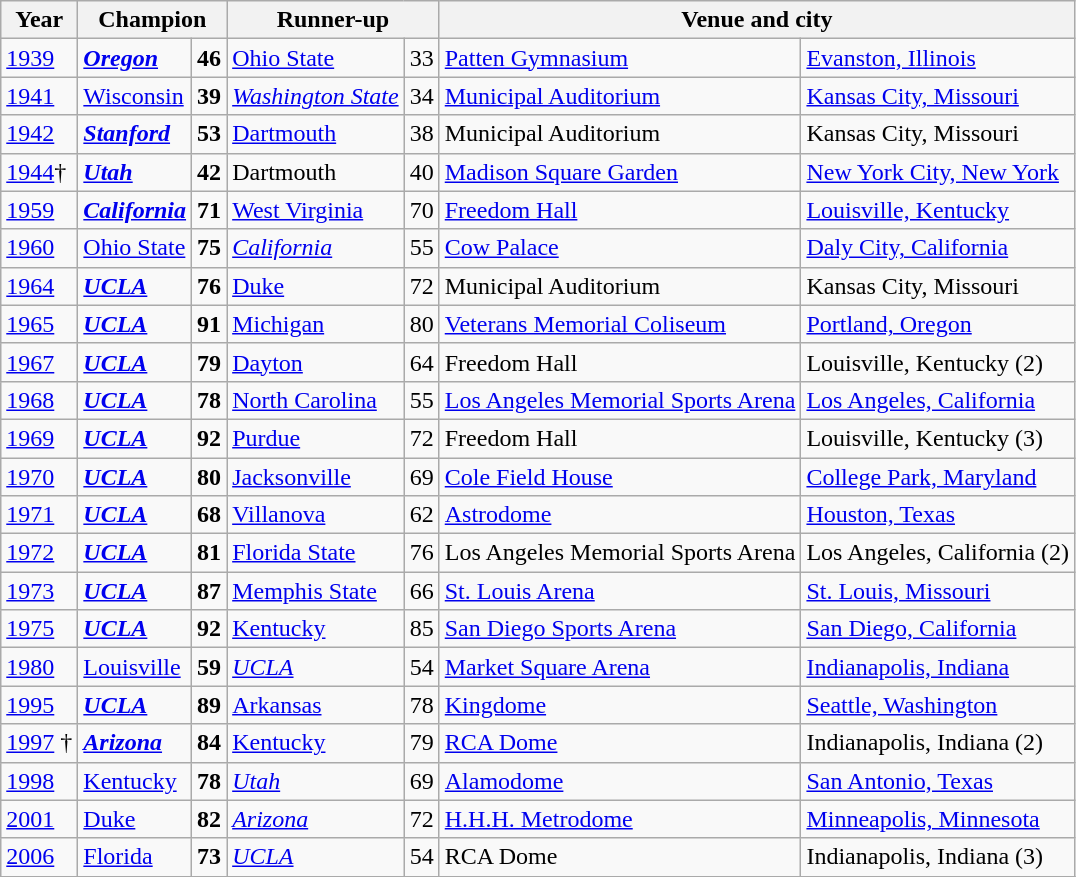<table class="wikitable">
<tr>
<th scope="col">Year</th>
<th colspan="2" scope="col">Champion</th>
<th colspan="2" scope="col">Runner-up</th>
<th colspan="2" scope="col">Venue and city</th>
</tr>
<tr>
<td><a href='#'>1939</a></td>
<td><strong><a href='#'><em>Oregon</em></a></strong></td>
<td><strong>46</strong></td>
<td><a href='#'>Ohio State</a></td>
<td>33</td>
<td><a href='#'>Patten Gymnasium</a></td>
<td><a href='#'>Evanston, Illinois</a></td>
</tr>
<tr>
<td><a href='#'>1941</a></td>
<td><a href='#'>Wisconsin</a></td>
<td><strong>39</strong></td>
<td><a href='#'><em>Washington State</em></a></td>
<td>34</td>
<td><a href='#'>Municipal Auditorium</a></td>
<td><a href='#'>Kansas City, Missouri</a></td>
</tr>
<tr>
<td><a href='#'>1942</a></td>
<td><strong><em><a href='#'>Stanford</a></em></strong></td>
<td><strong>53</strong></td>
<td><a href='#'>Dartmouth</a></td>
<td>38</td>
<td>Municipal Auditorium</td>
<td>Kansas City, Missouri </td>
</tr>
<tr>
<td><a href='#'>1944</a>†</td>
<td><a href='#'><strong><em>Utah</em></strong></a></td>
<td><strong>42</strong></td>
<td>Dartmouth</td>
<td>40</td>
<td><a href='#'>Madison Square Garden</a></td>
<td><a href='#'>New York City, New York</a></td>
</tr>
<tr>
<td><a href='#'>1959</a></td>
<td><a href='#'><strong><em>California</em></strong></a></td>
<td><strong>71</strong></td>
<td><a href='#'>West Virginia</a></td>
<td>70</td>
<td><a href='#'>Freedom Hall</a></td>
<td><a href='#'>Louisville, Kentucky</a></td>
</tr>
<tr>
<td><a href='#'>1960</a></td>
<td><a href='#'>Ohio State</a></td>
<td><strong>75</strong></td>
<td><em><a href='#'>California</a></em></td>
<td>55</td>
<td><a href='#'>Cow Palace</a></td>
<td><a href='#'>Daly City, California</a></td>
</tr>
<tr>
<td><a href='#'>1964</a></td>
<td><strong><em><a href='#'>UCLA</a></em></strong></td>
<td><strong>76</strong></td>
<td><a href='#'>Duke</a></td>
<td>72</td>
<td>Municipal Auditorium</td>
<td>Kansas City, Missouri </td>
</tr>
<tr>
<td><a href='#'>1965</a></td>
<td><a href='#'><strong><em>UCLA</em></strong></a></td>
<td><strong>91</strong></td>
<td><a href='#'>Michigan</a></td>
<td>80</td>
<td><a href='#'>Veterans Memorial Coliseum</a></td>
<td><a href='#'>Portland, Oregon</a></td>
</tr>
<tr>
<td><a href='#'>1967</a></td>
<td><strong><em><a href='#'>UCLA</a></em></strong></td>
<td><strong>79</strong></td>
<td><a href='#'>Dayton</a></td>
<td>64</td>
<td>Freedom Hall</td>
<td>Louisville, Kentucky (2)</td>
</tr>
<tr>
<td><a href='#'>1968</a></td>
<td><strong><em><a href='#'>UCLA</a></em></strong></td>
<td><strong>78</strong></td>
<td><a href='#'>North Carolina</a></td>
<td>55</td>
<td><a href='#'>Los Angeles Memorial Sports Arena</a></td>
<td><a href='#'>Los Angeles, California</a></td>
</tr>
<tr>
<td><a href='#'>1969</a></td>
<td><a href='#'><strong><em>UCLA</em></strong></a></td>
<td><strong>92</strong></td>
<td><a href='#'>Purdue</a></td>
<td>72</td>
<td>Freedom Hall</td>
<td>Louisville, Kentucky (3)</td>
</tr>
<tr>
<td><a href='#'>1970</a></td>
<td><a href='#'><strong><em>UCLA</em></strong></a></td>
<td><strong>80</strong></td>
<td><a href='#'>Jacksonville</a></td>
<td>69</td>
<td><a href='#'>Cole Field House</a></td>
<td><a href='#'>College Park, Maryland</a></td>
</tr>
<tr>
<td><a href='#'>1971</a></td>
<td><strong><em><a href='#'>UCLA</a></em></strong></td>
<td><strong>68</strong></td>
<td><a href='#'>Villanova</a></td>
<td>62</td>
<td><a href='#'>Astrodome</a></td>
<td><a href='#'>Houston, Texas</a></td>
</tr>
<tr>
<td><a href='#'>1972</a></td>
<td><strong><em><a href='#'>UCLA</a></em></strong></td>
<td><strong>81</strong></td>
<td><a href='#'>Florida State</a></td>
<td>76</td>
<td>Los Angeles Memorial Sports Arena</td>
<td>Los Angeles, California (2)</td>
</tr>
<tr>
<td><a href='#'>1973</a></td>
<td><strong><em><a href='#'>UCLA</a></em></strong></td>
<td><strong>87</strong></td>
<td><a href='#'>Memphis State</a></td>
<td>66</td>
<td><a href='#'>St. Louis Arena</a></td>
<td><a href='#'>St. Louis, Missouri</a></td>
</tr>
<tr>
<td><a href='#'>1975</a></td>
<td><strong><em><a href='#'>UCLA</a></em></strong></td>
<td><strong>92</strong></td>
<td><a href='#'>Kentucky</a></td>
<td>85</td>
<td><a href='#'>San Diego Sports Arena</a></td>
<td><a href='#'>San Diego, California</a></td>
</tr>
<tr>
<td><a href='#'>1980</a></td>
<td><a href='#'>Louisville</a></td>
<td><strong>59</strong></td>
<td><em><a href='#'>UCLA</a></em></td>
<td>54</td>
<td><a href='#'>Market Square Arena</a></td>
<td><a href='#'>Indianapolis, Indiana</a></td>
</tr>
<tr>
<td><a href='#'>1995</a></td>
<td><strong><em><a href='#'>UCLA</a></em></strong></td>
<td><strong>89</strong></td>
<td><a href='#'>Arkansas</a></td>
<td>78</td>
<td><a href='#'>Kingdome</a></td>
<td><a href='#'>Seattle, Washington</a></td>
</tr>
<tr>
<td><a href='#'>1997</a> †</td>
<td><strong><em><a href='#'>Arizona</a></em></strong></td>
<td><strong>84</strong></td>
<td><a href='#'>Kentucky</a></td>
<td>79</td>
<td><a href='#'>RCA Dome</a></td>
<td>Indianapolis, Indiana (2)</td>
</tr>
<tr>
<td><a href='#'>1998</a></td>
<td><a href='#'>Kentucky</a></td>
<td><strong>78</strong></td>
<td><em><a href='#'>Utah</a></em></td>
<td>69</td>
<td><a href='#'>Alamodome</a></td>
<td><a href='#'>San Antonio, Texas</a></td>
</tr>
<tr>
<td><a href='#'>2001</a></td>
<td><a href='#'>Duke</a></td>
<td><strong>82</strong></td>
<td><em><a href='#'>Arizona</a></em></td>
<td>72</td>
<td><a href='#'>H.H.H. Metrodome</a></td>
<td><a href='#'>Minneapolis, Minnesota</a></td>
</tr>
<tr>
<td><a href='#'>2006</a></td>
<td><a href='#'>Florida</a></td>
<td><strong>73</strong></td>
<td><em><a href='#'>UCLA</a></em></td>
<td>54</td>
<td>RCA Dome</td>
<td>Indianapolis, Indiana (3)</td>
</tr>
<tr>
</tr>
</table>
